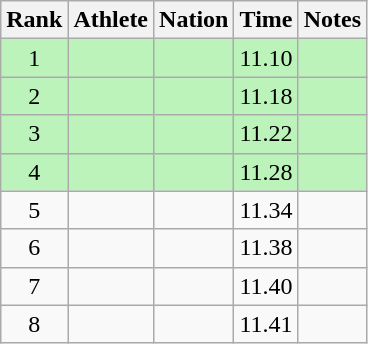<table class="wikitable sortable" style="text-align:center">
<tr>
<th>Rank</th>
<th>Athlete</th>
<th>Nation</th>
<th>Time</th>
<th>Notes</th>
</tr>
<tr bgcolor=#bbf3bb>
<td>1</td>
<td align=left></td>
<td align=left></td>
<td>11.10</td>
<td></td>
</tr>
<tr bgcolor=#bbf3bb>
<td>2</td>
<td align=left></td>
<td align=left></td>
<td>11.18</td>
<td></td>
</tr>
<tr bgcolor=#bbf3bb>
<td>3</td>
<td align=left></td>
<td align=left></td>
<td>11.22</td>
<td></td>
</tr>
<tr bgcolor=#bbf3bb>
<td>4</td>
<td align=left></td>
<td align=left></td>
<td>11.28</td>
<td></td>
</tr>
<tr>
<td>5</td>
<td align=left></td>
<td align=left></td>
<td>11.34</td>
<td></td>
</tr>
<tr>
<td>6</td>
<td align=left></td>
<td align=left></td>
<td>11.38</td>
<td></td>
</tr>
<tr>
<td>7</td>
<td align=left></td>
<td align=left></td>
<td>11.40</td>
<td></td>
</tr>
<tr>
<td>8</td>
<td align=left></td>
<td align=left></td>
<td>11.41</td>
<td></td>
</tr>
</table>
